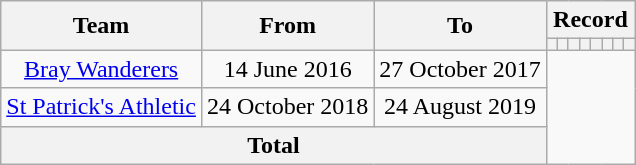<table class="wikitable" style="text-align: center">
<tr>
<th rowspan="2">Team</th>
<th rowspan="2">From</th>
<th rowspan="2">To</th>
<th colspan="8">Record</th>
</tr>
<tr>
<th></th>
<th></th>
<th></th>
<th></th>
<th></th>
<th></th>
<th></th>
<th></th>
</tr>
<tr>
<td><a href='#'>Bray Wanderers</a></td>
<td>14 June 2016</td>
<td>27 October 2017<br></td>
</tr>
<tr>
<td><a href='#'>St Patrick's Athletic</a></td>
<td>24 October 2018</td>
<td>24 August 2019<br></td>
</tr>
<tr>
<th colspan="3">Total<br></th>
</tr>
</table>
